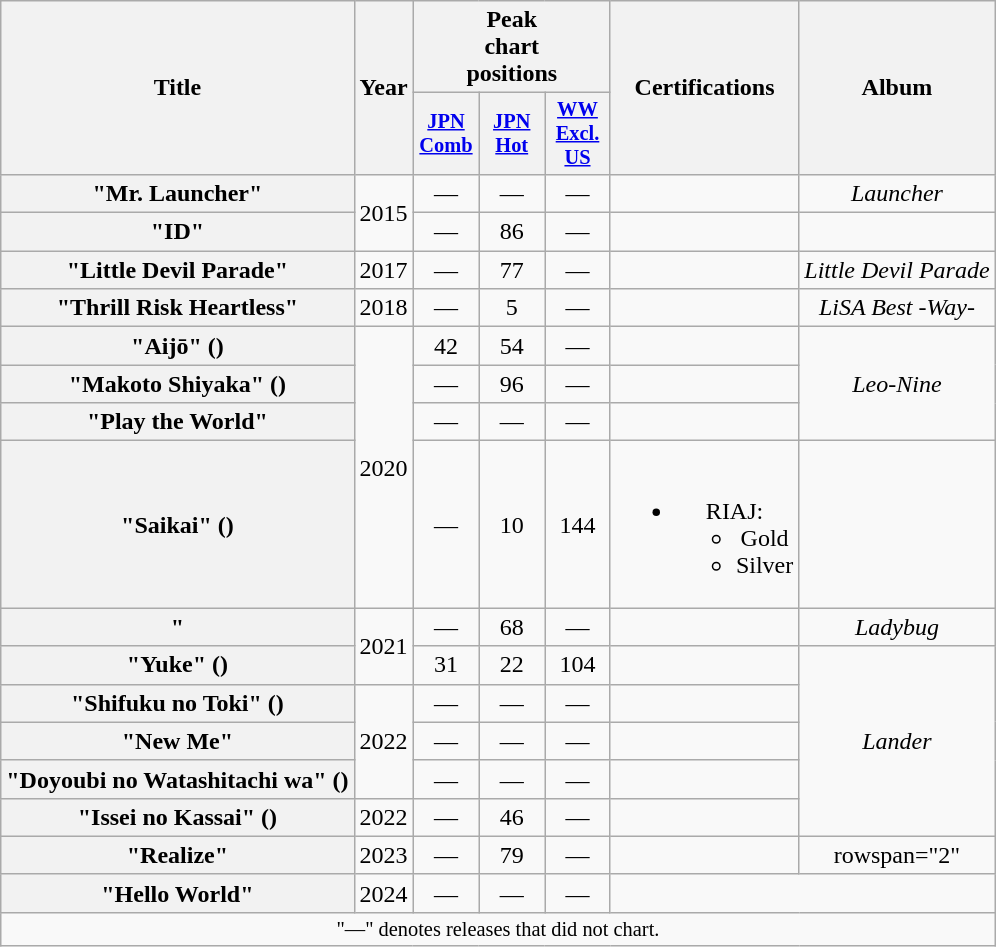<table class="wikitable plainrowheaders" style="text-align:center;">
<tr>
<th scope="col" rowspan="2">Title</th>
<th scope="col" rowspan="2">Year</th>
<th scope="col" colspan="3">Peak<br>chart<br>positions</th>
<th scope="col" rowspan="2">Certifications</th>
<th scope="col" rowspan="2">Album</th>
</tr>
<tr>
<th scope="col" style="width:2.75em;font-size:85%;"><a href='#'>JPN<br>Comb</a><br></th>
<th scope="col" style="width:2.75em;font-size:85%;"><a href='#'>JPN<br>Hot</a><br></th>
<th scope="col" style="width:2.75em;font-size:85%;"><a href='#'>WW<br>Excl.<br>US</a><br></th>
</tr>
<tr>
<th scope="row">"Mr. Launcher"</th>
<td rowspan="2">2015</td>
<td>—</td>
<td>—</td>
<td>—</td>
<td></td>
<td><em>Launcher</em></td>
</tr>
<tr>
<th scope="row">"ID"</th>
<td>—</td>
<td>86</td>
<td>—</td>
<td></td>
<td></td>
</tr>
<tr>
<th scope="row">"Little Devil Parade"</th>
<td>2017</td>
<td>—</td>
<td>77</td>
<td>—</td>
<td></td>
<td><em>Little Devil Parade</em></td>
</tr>
<tr>
<th scope="row">"Thrill Risk Heartless"</th>
<td>2018</td>
<td>—</td>
<td>5</td>
<td>—</td>
<td></td>
<td><em>LiSA Best -Way-</em></td>
</tr>
<tr>
<th scope="row">"Aijō" ()</th>
<td rowspan="4">2020</td>
<td>42</td>
<td>54</td>
<td>—</td>
<td></td>
<td rowspan="3"><em>Leo-Nine</em></td>
</tr>
<tr>
<th scope="row">"Makoto Shiyaka" ()</th>
<td>—</td>
<td>96</td>
<td>—</td>
<td></td>
</tr>
<tr>
<th scope="row">"Play the World"</th>
<td>—</td>
<td>—</td>
<td>—</td>
<td></td>
</tr>
<tr>
<th scope="row">"Saikai" ()<br></th>
<td>—</td>
<td>10</td>
<td>144</td>
<td><br><ul><li>RIAJ:<ul><li>Gold </li><li>Silver </li></ul></li></ul></td>
<td></td>
</tr>
<tr>
<th scope="row">"</th>
<td rowspan="2">2021</td>
<td>—</td>
<td>68</td>
<td>—</td>
<td></td>
<td><em>Ladybug</em></td>
</tr>
<tr>
<th scope="row">"Yuke" ()</th>
<td>31</td>
<td>22</td>
<td>104</td>
<td></td>
<td rowspan="5"><em>Lander</em></td>
</tr>
<tr>
<th scope="row">"Shifuku no Toki" ()</th>
<td rowspan="3">2022</td>
<td>—</td>
<td>—</td>
<td>—</td>
<td></td>
</tr>
<tr>
<th scope="row">"New Me"</th>
<td>—</td>
<td>—</td>
<td>—</td>
<td></td>
</tr>
<tr>
<th scope="row">"Doyoubi no Watashitachi wa" ()</th>
<td>—</td>
<td>—</td>
<td>—</td>
<td></td>
</tr>
<tr>
<th scope="row">"Issei no Kassai" ()</th>
<td>2022</td>
<td>—</td>
<td>46</td>
<td>—</td>
<td></td>
</tr>
<tr>
<th scope="row">"Realize"</th>
<td>2023</td>
<td>—</td>
<td>79</td>
<td>—</td>
<td></td>
<td>rowspan="2" </td>
</tr>
<tr>
<th scope="row">"Hello World"</th>
<td>2024</td>
<td>—</td>
<td>—</td>
<td>—</td>
</tr>
<tr>
<td colspan="7" style="font-size: 85%">"—" denotes releases that did not chart.</td>
</tr>
</table>
